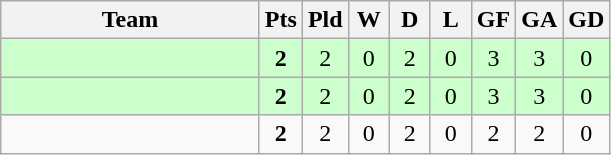<table class=wikitable style="text-align:center">
<tr>
<th width=165>Team</th>
<th width=20>Pts</th>
<th width=20>Pld</th>
<th width=20>W</th>
<th width=20>D</th>
<th width=20>L</th>
<th width=20>GF</th>
<th width=20>GA</th>
<th width=20>GD</th>
</tr>
<tr align=center style="background:#ccffcc;">
<td style="text-align:left;"></td>
<td><strong>2</strong></td>
<td>2</td>
<td>0</td>
<td>2</td>
<td>0</td>
<td>3</td>
<td>3</td>
<td>0</td>
</tr>
<tr align=center style="background:#ccffcc;">
<td style="text-align:left;"></td>
<td><strong>2</strong></td>
<td>2</td>
<td>0</td>
<td>2</td>
<td>0</td>
<td>3</td>
<td>3</td>
<td>0</td>
</tr>
<tr align=center>
<td style="text-align:left;"></td>
<td><strong>2</strong></td>
<td>2</td>
<td>0</td>
<td>2</td>
<td>0</td>
<td>2</td>
<td>2</td>
<td>0</td>
</tr>
</table>
